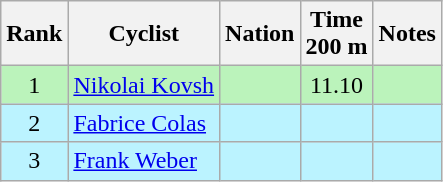<table class="wikitable sortable" style="text-align:center">
<tr>
<th>Rank</th>
<th>Cyclist</th>
<th>Nation</th>
<th>Time<br>200 m</th>
<th>Notes</th>
</tr>
<tr bgcolor=bbf3bb>
<td>1</td>
<td align=left><a href='#'>Nikolai Kovsh</a></td>
<td align=left></td>
<td>11.10</td>
<td></td>
</tr>
<tr bgcolor=bbf3ff>
<td>2</td>
<td align=left><a href='#'>Fabrice Colas</a></td>
<td align=left></td>
<td></td>
<td></td>
</tr>
<tr bgcolor=bbf3ff>
<td>3</td>
<td align=left><a href='#'>Frank Weber</a></td>
<td align=left></td>
<td></td>
<td></td>
</tr>
</table>
